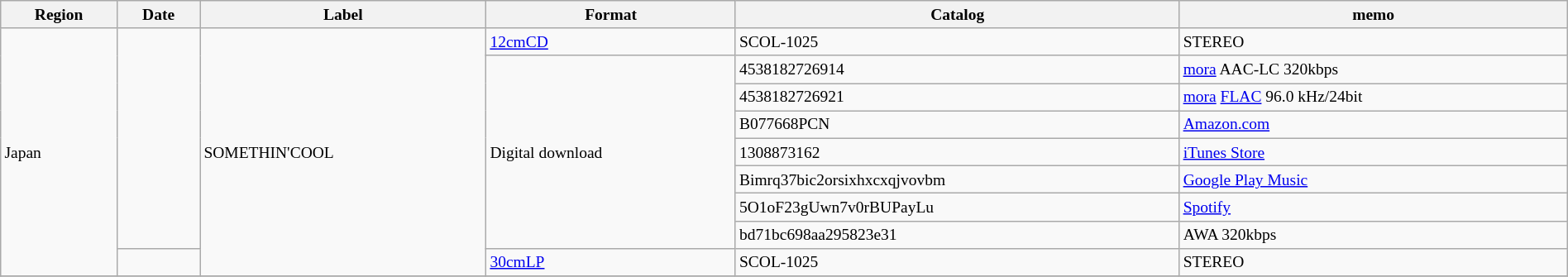<table class="wikitable sortable" style="margin:0 auto; font-size:small; width:100%">
<tr>
<th>Region</th>
<th>Date</th>
<th>Label</th>
<th>Format</th>
<th>Catalog</th>
<th>memo</th>
</tr>
<tr>
<td rowspan="9">Japan</td>
<td rowspan="8"></td>
<td rowspan="9">SOMETHIN'COOL</td>
<td><a href='#'>12cmCD</a></td>
<td>SCOL-1025</td>
<td>STEREO</td>
</tr>
<tr>
<td rowspan="7">Digital download</td>
<td>4538182726914</td>
<td><a href='#'>mora</a> AAC-LC 320kbps</td>
</tr>
<tr>
<td>4538182726921</td>
<td><a href='#'>mora</a> <a href='#'>FLAC</a> 96.0 kHz/24bit</td>
</tr>
<tr>
<td>B077668PCN</td>
<td><a href='#'>Amazon.com</a></td>
</tr>
<tr>
<td>1308873162</td>
<td><a href='#'>iTunes Store</a></td>
</tr>
<tr>
<td>Bimrq37bic2orsixhxcxqjvovbm</td>
<td><a href='#'>Google Play Music</a></td>
</tr>
<tr>
<td>5O1oF23gUwn7v0rBUPayLu</td>
<td><a href='#'>Spotify</a></td>
</tr>
<tr>
<td>bd71bc698aa295823e31</td>
<td>AWA 320kbps</td>
</tr>
<tr>
<td></td>
<td><a href='#'>30cmLP</a></td>
<td>SCOL-1025</td>
<td>STEREO</td>
</tr>
<tr>
</tr>
</table>
